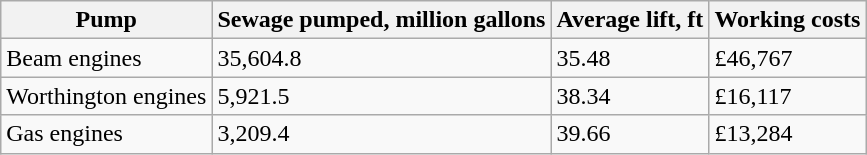<table class="wikitable">
<tr>
<th>Pump</th>
<th>Sewage pumped, million gallons</th>
<th>Average lift, ft</th>
<th>Working costs</th>
</tr>
<tr>
<td>Beam engines</td>
<td>35,604.8</td>
<td>35.48</td>
<td>£46,767</td>
</tr>
<tr>
<td>Worthington engines</td>
<td>5,921.5</td>
<td>38.34</td>
<td>£16,117</td>
</tr>
<tr>
<td>Gas engines</td>
<td>3,209.4</td>
<td>39.66</td>
<td>£13,284</td>
</tr>
</table>
